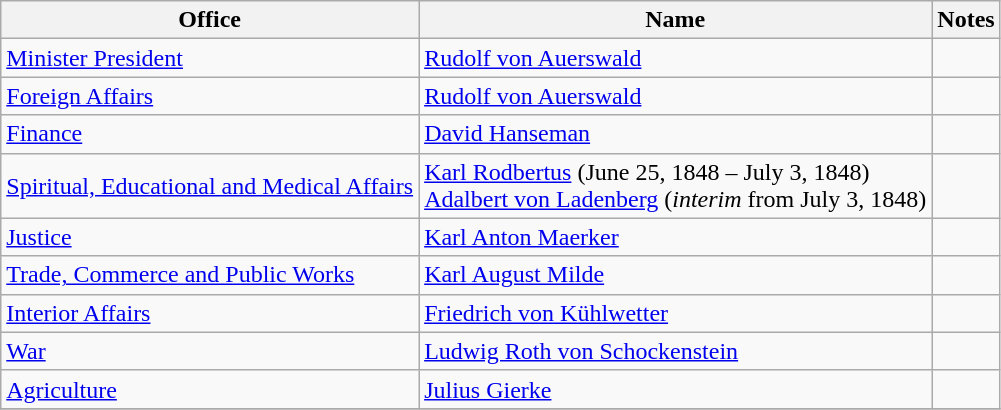<table class="wikitable">
<tr class="hintergrundfarbe8">
<th>Office</th>
<th>Name</th>
<th>Notes</th>
</tr>
<tr>
<td><a href='#'>Minister President</a></td>
<td><a href='#'>Rudolf von Auerswald</a></td>
<td></td>
</tr>
<tr>
<td><a href='#'>Foreign Affairs</a></td>
<td><a href='#'>Rudolf von Auerswald</a></td>
<td></td>
</tr>
<tr>
<td><a href='#'>Finance</a></td>
<td><a href='#'>David Hanseman</a></td>
<td></td>
</tr>
<tr>
<td><a href='#'>Spiritual, Educational and Medical Affairs</a></td>
<td><a href='#'>Karl Rodbertus</a> (June 25, 1848 – July 3, 1848)<br><a href='#'>Adalbert von Ladenberg</a> (<em>interim</em> from July 3, 1848)</td>
<td></td>
</tr>
<tr>
<td><a href='#'>Justice</a></td>
<td><a href='#'>Karl Anton Maerker</a></td>
<td></td>
</tr>
<tr>
<td><a href='#'>Trade, Commerce and Public Works</a></td>
<td><a href='#'>Karl August Milde</a></td>
<td></td>
</tr>
<tr>
<td><a href='#'>Interior Affairs</a></td>
<td><a href='#'>Friedrich von Kühlwetter</a></td>
<td></td>
</tr>
<tr>
<td><a href='#'>War</a></td>
<td><a href='#'>Ludwig Roth von Schockenstein</a></td>
<td></td>
</tr>
<tr>
<td><a href='#'>Agriculture</a></td>
<td><a href='#'>Julius Gierke</a></td>
<td></td>
</tr>
<tr>
</tr>
</table>
